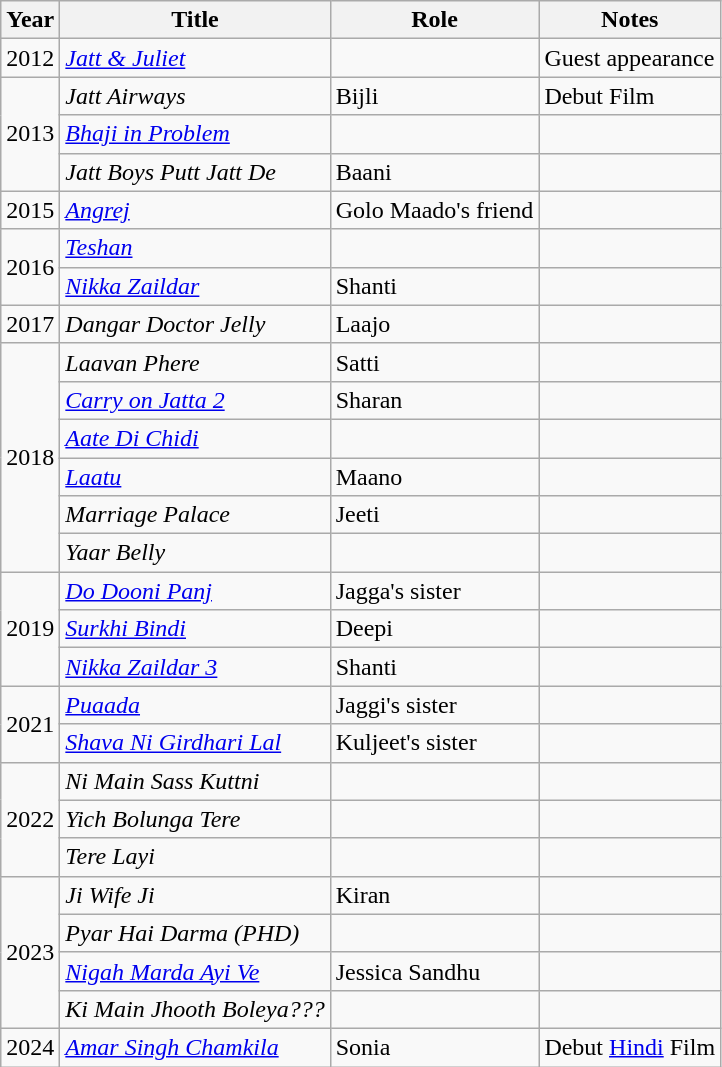<table class="wikitable">
<tr>
<th>Year</th>
<th>Title</th>
<th>Role</th>
<th>Notes</th>
</tr>
<tr>
<td>2012</td>
<td><em><a href='#'>Jatt & Juliet</a></em></td>
<td></td>
<td>Guest appearance</td>
</tr>
<tr>
<td rowspan=3>2013</td>
<td><em>Jatt Airways</em></td>
<td>Bijli</td>
<td>Debut Film</td>
</tr>
<tr>
<td><em><a href='#'>Bhaji in Problem</a></em></td>
<td></td>
<td></td>
</tr>
<tr>
<td><em>Jatt Boys Putt Jatt De</em></td>
<td>Baani</td>
<td></td>
</tr>
<tr>
<td>2015</td>
<td><em><a href='#'>Angrej</a></em></td>
<td>Golo Maado's friend</td>
<td></td>
</tr>
<tr>
<td rowspan=2>2016</td>
<td><em><a href='#'>Teshan</a></em></td>
<td></td>
<td></td>
</tr>
<tr>
<td><em><a href='#'>Nikka Zaildar</a></em></td>
<td>Shanti</td>
<td></td>
</tr>
<tr>
<td>2017</td>
<td><em>Dangar Doctor Jelly</em></td>
<td>Laajo</td>
<td></td>
</tr>
<tr>
<td rowspan=6>2018</td>
<td><em>Laavan Phere</em></td>
<td>Satti</td>
<td></td>
</tr>
<tr>
<td><em><a href='#'>Carry on Jatta 2</a></em></td>
<td>Sharan</td>
<td></td>
</tr>
<tr>
<td><em><a href='#'>Aate Di Chidi</a></em></td>
<td></td>
<td></td>
</tr>
<tr>
<td><em><a href='#'>Laatu</a></em></td>
<td>Maano</td>
<td></td>
</tr>
<tr>
<td><em>Marriage Palace</em></td>
<td>Jeeti</td>
<td></td>
</tr>
<tr>
<td><em>Yaar Belly</em></td>
<td></td>
<td></td>
</tr>
<tr>
<td rowspan=3>2019</td>
<td><em><a href='#'>Do Dooni Panj</a></em></td>
<td>Jagga's sister</td>
<td></td>
</tr>
<tr>
<td><em><a href='#'>Surkhi Bindi</a></em></td>
<td>Deepi</td>
<td></td>
</tr>
<tr>
<td><em><a href='#'>Nikka Zaildar 3</a></em></td>
<td>Shanti</td>
<td></td>
</tr>
<tr>
<td rowspan=2>2021</td>
<td><em><a href='#'>Puaada</a></em></td>
<td>Jaggi's sister</td>
<td></td>
</tr>
<tr>
<td><em><a href='#'>Shava Ni Girdhari Lal</a></em></td>
<td>Kuljeet's sister</td>
<td></td>
</tr>
<tr>
<td rowspan=3>2022</td>
<td><em>Ni Main Sass Kuttni</em></td>
<td></td>
<td></td>
</tr>
<tr>
<td><em>Yich Bolunga Tere</em></td>
<td></td>
<td></td>
</tr>
<tr>
<td><em>Tere Layi</em></td>
<td></td>
<td></td>
</tr>
<tr>
<td rowspan=4>2023</td>
<td><em>Ji Wife Ji</em></td>
<td>Kiran</td>
<td></td>
</tr>
<tr>
<td><em>Pyar Hai Darma (PHD)</em></td>
<td></td>
<td></td>
</tr>
<tr>
<td><em><a href='#'>Nigah Marda Ayi Ve</a></em></td>
<td>Jessica Sandhu</td>
<td></td>
</tr>
<tr>
<td><em>Ki Main Jhooth Boleya???</em></td>
<td></td>
<td></td>
</tr>
<tr>
<td>2024</td>
<td><em><a href='#'>Amar Singh Chamkila</a></em></td>
<td>Sonia</td>
<td>Debut <a href='#'>Hindi</a> Film</td>
</tr>
</table>
